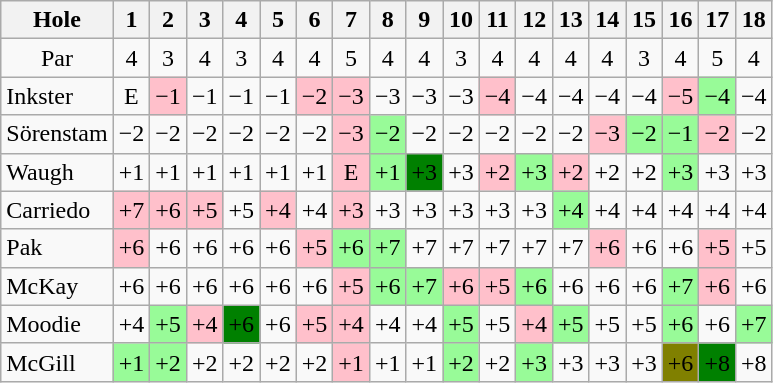<table class="wikitable" style="text-align:center">
<tr>
<th>Hole</th>
<th> 1 </th>
<th> 2 </th>
<th> 3 </th>
<th> 4 </th>
<th> 5 </th>
<th> 6 </th>
<th> 7 </th>
<th> 8 </th>
<th> 9 </th>
<th>10</th>
<th>11</th>
<th>12</th>
<th>13</th>
<th>14</th>
<th>15</th>
<th>16</th>
<th>17</th>
<th>18</th>
</tr>
<tr>
<td>Par</td>
<td>4</td>
<td>3</td>
<td>4</td>
<td>3</td>
<td>4</td>
<td>4</td>
<td>5</td>
<td>4</td>
<td>4</td>
<td>3</td>
<td>4</td>
<td>4</td>
<td>4</td>
<td>4</td>
<td>3</td>
<td>4</td>
<td>5</td>
<td>4</td>
</tr>
<tr>
<td align=left> Inkster</td>
<td>E</td>
<td style="background: Pink;">−1</td>
<td>−1</td>
<td>−1</td>
<td>−1</td>
<td style="background: Pink;">−2</td>
<td style="background: Pink;">−3</td>
<td>−3</td>
<td>−3</td>
<td>−3</td>
<td style="background: Pink;">−4</td>
<td>−4</td>
<td>−4</td>
<td>−4</td>
<td>−4</td>
<td style="background: Pink;">−5</td>
<td style="background: PaleGreen;">−4</td>
<td>−4</td>
</tr>
<tr>
<td align=left> Sörenstam</td>
<td>−2</td>
<td>−2</td>
<td>−2</td>
<td>−2</td>
<td>−2</td>
<td>−2</td>
<td style="background: Pink;">−3</td>
<td style="background: PaleGreen;">−2</td>
<td>−2</td>
<td>−2</td>
<td>−2</td>
<td>−2</td>
<td>−2</td>
<td style="background: Pink;">−3</td>
<td style="background: PaleGreen;">−2</td>
<td style="background: PaleGreen;">−1</td>
<td style="background: Pink;">−2</td>
<td>−2</td>
</tr>
<tr>
<td align=left> Waugh</td>
<td>+1</td>
<td>+1</td>
<td>+1</td>
<td>+1</td>
<td>+1</td>
<td>+1</td>
<td style="background: Pink;">E</td>
<td style="background: PaleGreen;">+1</td>
<td style="background: Green;">+3</td>
<td>+3</td>
<td style="background: Pink;">+2</td>
<td style="background: PaleGreen;">+3</td>
<td style="background: Pink;">+2</td>
<td>+2</td>
<td>+2</td>
<td style="background: PaleGreen;">+3</td>
<td>+3</td>
<td>+3</td>
</tr>
<tr>
<td align=left> Carriedo</td>
<td style="background: Pink;">+7</td>
<td style="background: Pink;">+6</td>
<td style="background: Pink;">+5</td>
<td>+5</td>
<td style="background: Pink;">+4</td>
<td>+4</td>
<td style="background: Pink;">+3</td>
<td>+3</td>
<td>+3</td>
<td>+3</td>
<td>+3</td>
<td>+3</td>
<td style="background: PaleGreen;">+4</td>
<td>+4</td>
<td>+4</td>
<td>+4</td>
<td>+4</td>
<td>+4</td>
</tr>
<tr>
<td align=left> Pak</td>
<td style="background: Pink;">+6</td>
<td>+6</td>
<td>+6</td>
<td>+6</td>
<td>+6</td>
<td style="background: Pink;">+5</td>
<td style="background: PaleGreen;">+6</td>
<td style="background: PaleGreen;">+7</td>
<td>+7</td>
<td>+7</td>
<td>+7</td>
<td>+7</td>
<td>+7</td>
<td style="background: Pink;">+6</td>
<td>+6</td>
<td>+6</td>
<td style="background: Pink;">+5</td>
<td>+5</td>
</tr>
<tr>
<td align=left> McKay</td>
<td>+6</td>
<td>+6</td>
<td>+6</td>
<td>+6</td>
<td>+6</td>
<td>+6</td>
<td style="background: Pink;">+5</td>
<td style="background: PaleGreen;">+6</td>
<td style="background: PaleGreen;">+7</td>
<td style="background: Pink;">+6</td>
<td style="background: Pink;">+5</td>
<td style="background: PaleGreen;">+6</td>
<td>+6</td>
<td>+6</td>
<td>+6</td>
<td style="background: PaleGreen;">+7</td>
<td style="background: Pink;">+6</td>
<td>+6</td>
</tr>
<tr>
<td align=left> Moodie</td>
<td>+4</td>
<td style="background: PaleGreen;">+5</td>
<td style="background: Pink;">+4</td>
<td style="background: Green;">+6</td>
<td>+6</td>
<td style="background: Pink;">+5</td>
<td style="background: Pink;">+4</td>
<td>+4</td>
<td>+4</td>
<td style="background: PaleGreen;">+5</td>
<td>+5</td>
<td style="background: Pink;">+4</td>
<td style="background: PaleGreen;">+5</td>
<td>+5</td>
<td>+5</td>
<td style="background: PaleGreen;">+6</td>
<td>+6</td>
<td style="background: PaleGreen;">+7</td>
</tr>
<tr>
<td align=left> McGill</td>
<td style="background: PaleGreen;">+1</td>
<td style="background: PaleGreen;">+2</td>
<td>+2</td>
<td>+2</td>
<td>+2</td>
<td>+2</td>
<td style="background: Pink;">+1</td>
<td>+1</td>
<td>+1</td>
<td style="background: PaleGreen;">+2</td>
<td>+2</td>
<td style="background: PaleGreen;">+3</td>
<td>+3</td>
<td>+3</td>
<td>+3</td>
<td style="background: Olive;">+6</td>
<td style="background: Green;">+8</td>
<td>+8</td>
</tr>
</table>
